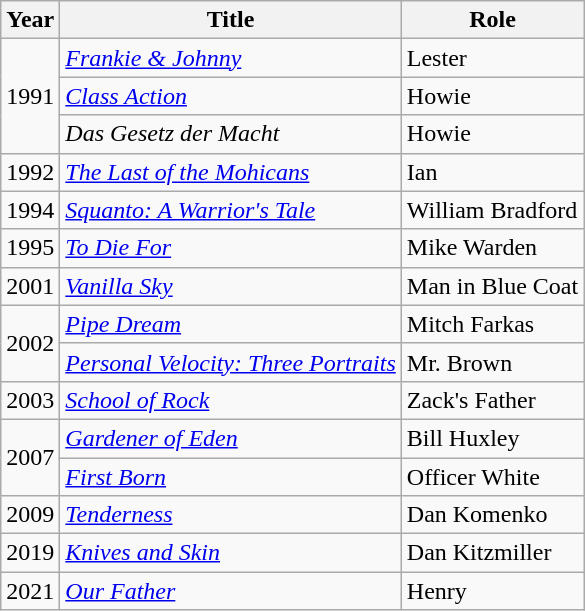<table class="wikitable">
<tr>
<th>Year</th>
<th>Title</th>
<th>Role</th>
</tr>
<tr>
<td rowspan="3">1991</td>
<td><em><a href='#'>Frankie & Johnny</a></em></td>
<td>Lester</td>
</tr>
<tr>
<td><em><a href='#'>Class Action</a></em></td>
<td>Howie</td>
</tr>
<tr>
<td><em>Das Gesetz der Macht</em></td>
<td>Howie</td>
</tr>
<tr>
<td>1992</td>
<td><em><a href='#'>The Last of the Mohicans</a></em></td>
<td>Ian</td>
</tr>
<tr>
<td>1994</td>
<td><em><a href='#'>Squanto: A Warrior's Tale</a></em></td>
<td>William Bradford</td>
</tr>
<tr>
<td>1995</td>
<td><em><a href='#'>To Die For</a></em></td>
<td>Mike Warden</td>
</tr>
<tr>
<td>2001</td>
<td><em><a href='#'>Vanilla Sky</a></em></td>
<td>Man in Blue Coat</td>
</tr>
<tr>
<td rowspan="2">2002</td>
<td><em><a href='#'>Pipe Dream</a></em></td>
<td>Mitch Farkas</td>
</tr>
<tr>
<td><em><a href='#'>Personal Velocity: Three Portraits</a></em></td>
<td>Mr. Brown</td>
</tr>
<tr>
<td>2003</td>
<td><em><a href='#'>School of Rock</a></em></td>
<td>Zack's Father</td>
</tr>
<tr>
<td rowspan="2">2007</td>
<td><em><a href='#'>Gardener of Eden</a></em></td>
<td>Bill Huxley</td>
</tr>
<tr>
<td><em><a href='#'>First Born</a></em></td>
<td>Officer White</td>
</tr>
<tr>
<td>2009</td>
<td><em><a href='#'>Tenderness</a></em></td>
<td>Dan Komenko</td>
</tr>
<tr>
<td>2019</td>
<td><em><a href='#'>Knives and Skin</a></em></td>
<td>Dan Kitzmiller</td>
</tr>
<tr>
<td>2021</td>
<td><a href='#'><em>Our Father</em></a></td>
<td>Henry</td>
</tr>
</table>
